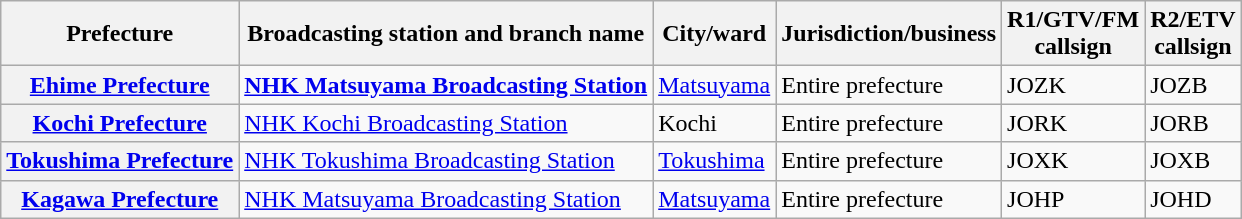<table class="wikitable">
<tr>
<th>Prefecture</th>
<th>Broadcasting station and branch name</th>
<th>City/ward</th>
<th>Jurisdiction/business</th>
<th>R1/GTV/FM<br>callsign</th>
<th>R2/ETV<br>callsign</th>
</tr>
<tr>
<th><a href='#'>Ehime Prefecture</a></th>
<td><strong><a href='#'>NHK Matsuyama Broadcasting Station</a></strong></td>
<td><a href='#'>Matsuyama</a></td>
<td>Entire prefecture</td>
<td>JOZK</td>
<td>JOZB</td>
</tr>
<tr>
<th><a href='#'>Kochi Prefecture</a></th>
<td><a href='#'>NHK Kochi Broadcasting Station</a></td>
<td>Kochi</td>
<td>Entire prefecture</td>
<td>JORK</td>
<td>JORB</td>
</tr>
<tr>
<th><a href='#'>Tokushima Prefecture</a></th>
<td><a href='#'>NHK Tokushima Broadcasting Station</a></td>
<td><a href='#'>Tokushima</a></td>
<td>Entire prefecture</td>
<td>JOXK</td>
<td>JOXB</td>
</tr>
<tr>
<th><a href='#'>Kagawa Prefecture</a></th>
<td><a href='#'>NHK Matsuyama Broadcasting Station</a></td>
<td><a href='#'>Matsuyama</a></td>
<td>Entire prefecture</td>
<td>JOHP</td>
<td>JOHD</td>
</tr>
</table>
